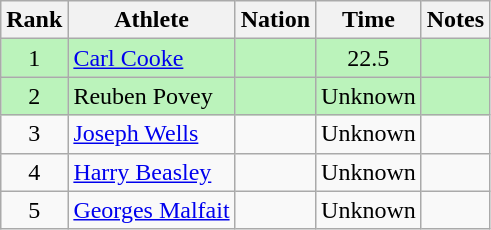<table class="wikitable sortable" style="text-align:center">
<tr>
<th>Rank</th>
<th>Athlete</th>
<th>Nation</th>
<th>Time</th>
<th>Notes</th>
</tr>
<tr bgcolor=bbf3bb>
<td>1</td>
<td align=left><a href='#'>Carl Cooke</a></td>
<td align=left></td>
<td>22.5</td>
<td></td>
</tr>
<tr bgcolor=bbf3bb>
<td>2</td>
<td align=left>Reuben Povey</td>
<td align=left></td>
<td data-sort-value=30.0>Unknown</td>
<td></td>
</tr>
<tr>
<td>3</td>
<td align=left><a href='#'>Joseph Wells</a></td>
<td align=left></td>
<td data-sort-value=30.0>Unknown</td>
<td></td>
</tr>
<tr>
<td>4</td>
<td align=left><a href='#'>Harry Beasley</a></td>
<td align=left></td>
<td data-sort-value=30.0>Unknown</td>
<td></td>
</tr>
<tr>
<td>5</td>
<td align=left><a href='#'>Georges Malfait</a></td>
<td align=left></td>
<td data-sort-value=30.0>Unknown</td>
<td></td>
</tr>
</table>
